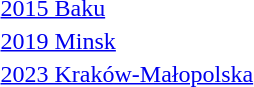<table>
<tr valign="center">
<td><a href='#'>2015 Baku</a><br></td>
<td></td>
<td></td>
<td></td>
</tr>
<tr valign="center">
<td rowspan="2"><a href='#'>2019 Minsk</a><br></td>
<td rowspan="2"></td>
<td rowspan="2"></td>
<td></td>
</tr>
<tr>
<td></td>
</tr>
<tr valign="center">
<td rowspan="2"><a href='#'>2023 Kraków-Małopolska</a><br></td>
<td rowspan="2"></td>
<td rowspan="2"></td>
<td></td>
</tr>
<tr>
<td></td>
</tr>
</table>
